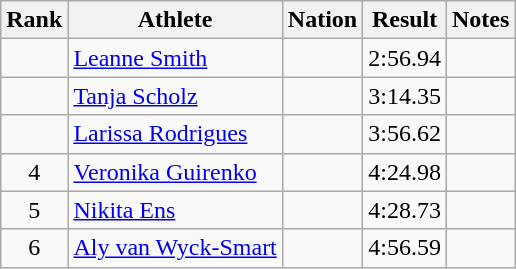<table class="wikitable sortable" style="text-align:center">
<tr>
<th>Rank</th>
<th>Athlete</th>
<th>Nation</th>
<th>Result</th>
<th>Notes</th>
</tr>
<tr>
<td></td>
<td align=left><a href='#'>Leanne Smith</a></td>
<td align=left></td>
<td>2:56.94</td>
<td></td>
</tr>
<tr>
<td></td>
<td align=left><a href='#'>Tanja Scholz</a></td>
<td align=left></td>
<td>3:14.35</td>
<td></td>
</tr>
<tr>
<td></td>
<td align=left><a href='#'>Larissa Rodrigues</a></td>
<td align=left></td>
<td>3:56.62</td>
<td></td>
</tr>
<tr>
<td>4</td>
<td align=left><a href='#'>Veronika Guirenko</a></td>
<td align=left></td>
<td>4:24.98</td>
<td></td>
</tr>
<tr>
<td>5</td>
<td align=left><a href='#'>Nikita Ens</a></td>
<td align=left></td>
<td>4:28.73</td>
<td></td>
</tr>
<tr>
<td>6</td>
<td align=left><a href='#'>Aly van Wyck-Smart</a></td>
<td align=left></td>
<td>4:56.59</td>
<td></td>
</tr>
</table>
